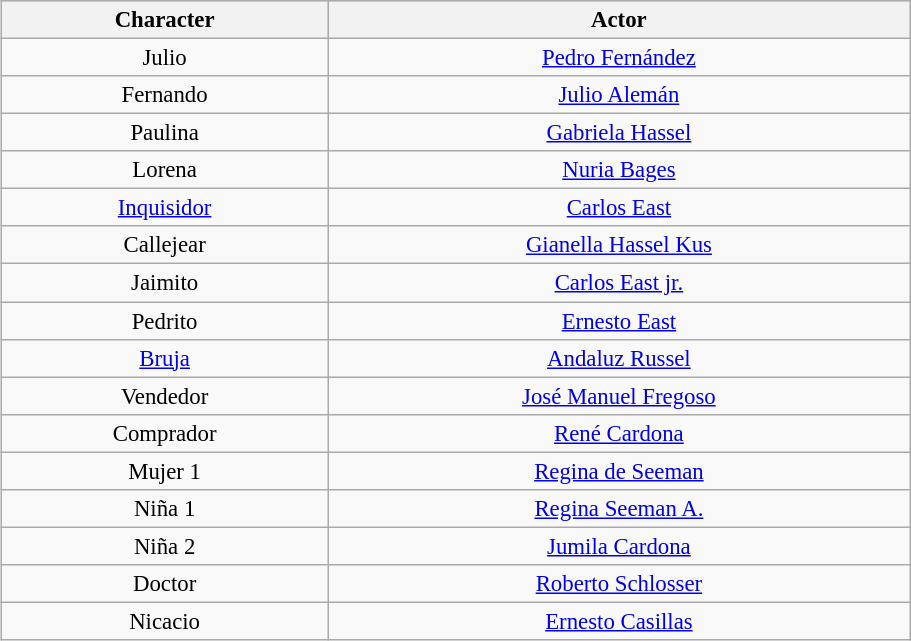<table class="wikitable"  style="width:48%; margin:0.5em 0.5em 0.5em 1em; padding:0.5em; font-size:95%; text-align:center;">
<tr style="background: #ccf;">
<th>Character</th>
<th>Actor</th>
</tr>
<tr>
<td>Julio</td>
<td><a href='#'>Pedro Fernández</a></td>
</tr>
<tr>
<td>Fernando</td>
<td><a href='#'>Julio Alemán</a></td>
</tr>
<tr>
<td>Paulina</td>
<td><a href='#'>Gabriela Hassel</a></td>
</tr>
<tr>
<td>Lorena</td>
<td><a href='#'>Nuria Bages</a></td>
</tr>
<tr>
<td><a href='#'>Inquisidor</a></td>
<td><a href='#'>Carlos East</a></td>
</tr>
<tr>
<td>Callejear</td>
<td><a href='#'>Gianella Hassel Kus</a></td>
</tr>
<tr>
<td>Jaimito</td>
<td><a href='#'>Carlos East jr.</a></td>
</tr>
<tr>
<td>Pedrito</td>
<td><a href='#'>Ernesto East</a></td>
</tr>
<tr>
<td><a href='#'>Bruja</a></td>
<td><a href='#'>Andaluz Russel</a></td>
</tr>
<tr>
<td>Vendedor</td>
<td><a href='#'>José Manuel Fregoso</a></td>
</tr>
<tr>
<td>Comprador</td>
<td><a href='#'>René Cardona</a></td>
</tr>
<tr>
<td>Mujer 1</td>
<td><a href='#'>Regina de Seeman</a></td>
</tr>
<tr>
<td>Niña 1</td>
<td><a href='#'>Regina Seeman A.</a></td>
</tr>
<tr>
<td>Niña 2</td>
<td><a href='#'>Jumila Cardona</a></td>
</tr>
<tr>
<td>Doctor</td>
<td><a href='#'>Roberto Schlosser</a></td>
</tr>
<tr>
<td>Nicacio</td>
<td><a href='#'>Ernesto Casillas</a></td>
</tr>
</table>
